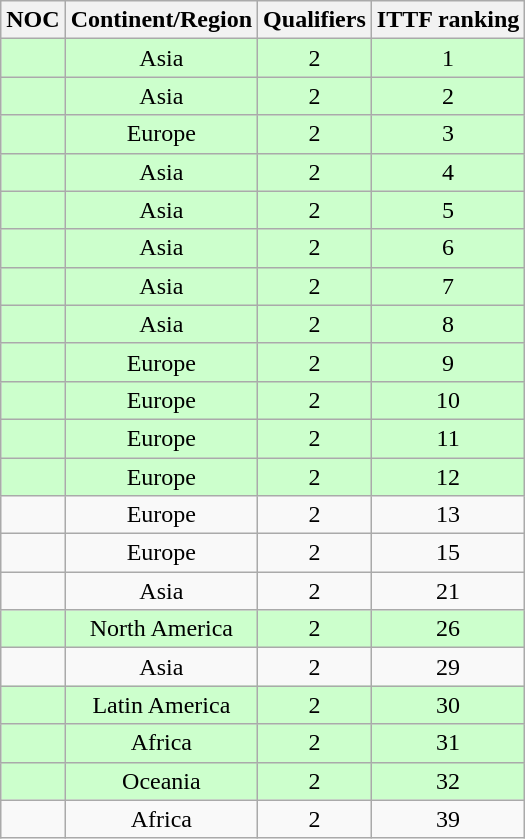<table class="wikitable sortable" style="text-align:center; font-size:100%">
<tr>
<th>NOC</th>
<th>Continent/Region</th>
<th>Qualifiers</th>
<th>ITTF ranking</th>
</tr>
<tr bgcolor="ccffcc">
<td align="left"></td>
<td>Asia</td>
<td>2</td>
<td>1</td>
</tr>
<tr bgcolor="ccffcc">
<td align="left"></td>
<td>Asia</td>
<td>2</td>
<td>2</td>
</tr>
<tr bgcolor="ccffcc">
<td align="left"></td>
<td>Europe</td>
<td>2</td>
<td>3</td>
</tr>
<tr bgcolor="ccffcc">
<td align="left"></td>
<td>Asia</td>
<td>2</td>
<td>4</td>
</tr>
<tr bgcolor="ccffcc">
<td align="left"></td>
<td>Asia</td>
<td>2</td>
<td>5</td>
</tr>
<tr bgcolor="ccffcc">
<td align="left"></td>
<td>Asia</td>
<td>2</td>
<td>6</td>
</tr>
<tr bgcolor="ccffcc">
<td align="left"></td>
<td>Asia</td>
<td>2</td>
<td>7</td>
</tr>
<tr bgcolor="ccffcc">
<td align="left"></td>
<td>Asia</td>
<td>2</td>
<td>8</td>
</tr>
<tr bgcolor="ccffcc">
<td align="left"></td>
<td>Europe</td>
<td>2</td>
<td>9</td>
</tr>
<tr bgcolor="ccffcc">
<td align="left"></td>
<td>Europe</td>
<td>2</td>
<td>10</td>
</tr>
<tr bgcolor="ccffcc">
<td align="left"></td>
<td>Europe</td>
<td>2</td>
<td>11</td>
</tr>
<tr bgcolor="ccffcc">
<td align="left"></td>
<td>Europe</td>
<td>2</td>
<td>12</td>
</tr>
<tr>
<td align="left"></td>
<td>Europe</td>
<td>2</td>
<td>13</td>
</tr>
<tr>
<td align="left"></td>
<td>Europe</td>
<td>2</td>
<td>15</td>
</tr>
<tr>
<td align="left"></td>
<td>Asia</td>
<td>2</td>
<td>21</td>
</tr>
<tr bgcolor="ccffcc">
<td align="left"></td>
<td>North America</td>
<td>2</td>
<td>26</td>
</tr>
<tr>
<td align="left"></td>
<td>Asia</td>
<td>2</td>
<td>29</td>
</tr>
<tr bgcolor="ccffcc">
<td align="left"></td>
<td>Latin America</td>
<td>2</td>
<td>30</td>
</tr>
<tr bgcolor="ccffcc">
<td align="left"></td>
<td>Africa</td>
<td>2</td>
<td>31</td>
</tr>
<tr bgcolor="ccffcc">
<td align="left"></td>
<td>Oceania</td>
<td>2</td>
<td>32</td>
</tr>
<tr>
<td align="left"></td>
<td>Africa</td>
<td>2</td>
<td>39</td>
</tr>
</table>
